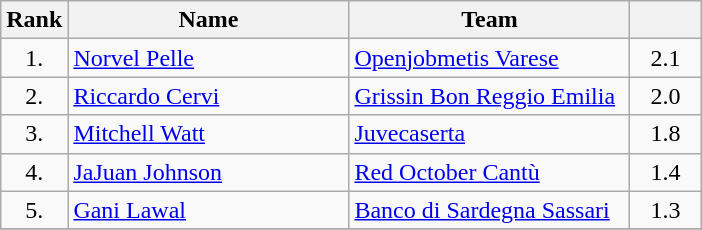<table class="wikitable" style="text-align: center;">
<tr>
<th>Rank</th>
<th width=180>Name</th>
<th width=180>Team</th>
<th width=40></th>
</tr>
<tr>
<td>1.</td>
<td align="left"> <a href='#'>Norvel Pelle</a></td>
<td style="text-align:left;"><a href='#'>Openjobmetis Varese</a></td>
<td>2.1</td>
</tr>
<tr>
<td>2.</td>
<td align="left"> <a href='#'>Riccardo Cervi</a></td>
<td style="text-align:left;"><a href='#'>Grissin Bon Reggio Emilia</a></td>
<td>2.0</td>
</tr>
<tr>
<td>3.</td>
<td align="left"> <a href='#'>Mitchell Watt</a></td>
<td style="text-align:left;"><a href='#'>Juvecaserta</a></td>
<td>1.8</td>
</tr>
<tr>
<td>4.</td>
<td align="left"> <a href='#'>JaJuan Johnson</a></td>
<td style="text-align:left;"><a href='#'>Red October Cantù</a></td>
<td>1.4</td>
</tr>
<tr>
<td>5.</td>
<td align="left"> <a href='#'>Gani Lawal</a></td>
<td style="text-align:left;"><a href='#'>Banco di Sardegna Sassari</a></td>
<td>1.3</td>
</tr>
<tr>
</tr>
</table>
